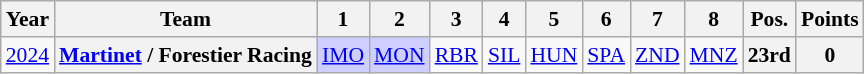<table class="wikitable" border="1" style="text-align:center; font-size:90%;">
<tr>
<th>Year</th>
<th>Team</th>
<th>1</th>
<th>2</th>
<th>3</th>
<th>4</th>
<th>5</th>
<th>6</th>
<th>7</th>
<th>8</th>
<th>Pos.</th>
<th>Points</th>
</tr>
<tr>
<td><a href='#'>2024</a></td>
<th><a href='#'>Martinet</a> / Forestier Racing</th>
<td style="background:#CFCFFF;"><a href='#'>IMO</a><br></td>
<td style="background:#CFCFFF;"><a href='#'>MON</a><br></td>
<td><a href='#'>RBR</a></td>
<td><a href='#'>SIL</a></td>
<td><a href='#'>HUN</a></td>
<td><a href='#'>SPA</a></td>
<td><a href='#'>ZND</a></td>
<td><a href='#'>MNZ</a></td>
<th>23rd</th>
<th>0</th>
</tr>
</table>
